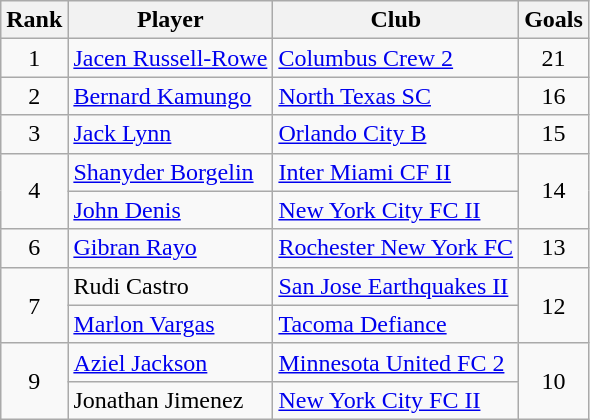<table class="wikitable" style="text-align:center">
<tr>
<th>Rank</th>
<th>Player</th>
<th>Club</th>
<th>Goals</th>
</tr>
<tr>
<td>1</td>
<td align="left"> <a href='#'>Jacen Russell-Rowe</a></td>
<td align="left"><a href='#'>Columbus Crew 2</a></td>
<td>21</td>
</tr>
<tr>
<td>2</td>
<td align="left"> <a href='#'>Bernard Kamungo</a></td>
<td align="left"><a href='#'>North Texas SC</a></td>
<td>16</td>
</tr>
<tr>
<td>3</td>
<td align="left"> <a href='#'>Jack Lynn</a></td>
<td align="left"><a href='#'>Orlando City B</a></td>
<td>15</td>
</tr>
<tr>
<td rowspan="2">4</td>
<td align="left"> <a href='#'>Shanyder Borgelin</a></td>
<td align="left"><a href='#'>Inter Miami CF II</a></td>
<td rowspan="2">14</td>
</tr>
<tr>
<td align="left"> <a href='#'>John Denis</a></td>
<td align="left"><a href='#'>New York City FC II</a></td>
</tr>
<tr>
<td>6</td>
<td align="left"> <a href='#'>Gibran Rayo</a></td>
<td align="left"><a href='#'>Rochester New York FC</a></td>
<td>13</td>
</tr>
<tr>
<td rowspan="2">7</td>
<td align="left"> Rudi Castro</td>
<td align="left"><a href='#'>San Jose Earthquakes II</a></td>
<td rowspan="2">12</td>
</tr>
<tr>
<td align="left"> <a href='#'>Marlon Vargas</a></td>
<td align="left"><a href='#'>Tacoma Defiance</a></td>
</tr>
<tr>
<td rowspan="2">9</td>
<td align="left"> <a href='#'>Aziel Jackson</a></td>
<td align="left"><a href='#'>Minnesota United FC 2</a></td>
<td rowspan="2">10</td>
</tr>
<tr>
<td align="left"> Jonathan Jimenez</td>
<td align="left"><a href='#'>New York City FC II</a></td>
</tr>
</table>
